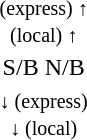<table style="text-align:center;">
<tr>
<td><small>  (express) ↑ <br>  (local) ↑ </small></td>
</tr>
<tr>
<td><span>S/B</span>   <span>N/B</span></td>
</tr>
<tr>
<td><small> ↓  (express)<br> ↓  (local) </small></td>
</tr>
</table>
